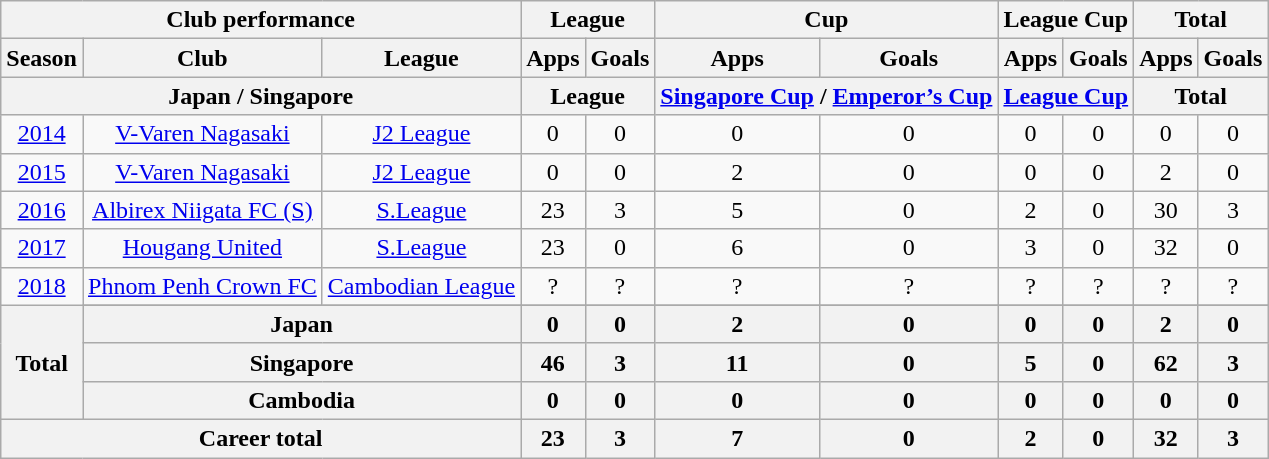<table class="wikitable" style="text-align:center">
<tr>
<th colspan=3>Club performance</th>
<th colspan=2>League</th>
<th colspan=2>Cup</th>
<th colspan=2>League Cup</th>
<th colspan=2>Total</th>
</tr>
<tr>
<th>Season</th>
<th>Club</th>
<th>League</th>
<th>Apps</th>
<th>Goals</th>
<th>Apps</th>
<th>Goals</th>
<th>Apps</th>
<th>Goals</th>
<th>Apps</th>
<th>Goals</th>
</tr>
<tr>
<th colspan=3>Japan / Singapore</th>
<th colspan=2>League</th>
<th colspan=2><a href='#'>Singapore Cup</a> / <a href='#'>Emperor’s Cup</a></th>
<th colspan=2><a href='#'>League Cup</a></th>
<th colspan=2>Total</th>
</tr>
<tr>
<td><a href='#'>2014</a></td>
<td><a href='#'>V-Varen Nagasaki</a></td>
<td><a href='#'>J2 League</a></td>
<td>0</td>
<td>0</td>
<td>0</td>
<td>0</td>
<td>0</td>
<td>0</td>
<td>0</td>
<td>0</td>
</tr>
<tr>
<td><a href='#'>2015</a></td>
<td><a href='#'>V-Varen Nagasaki</a></td>
<td><a href='#'>J2 League</a></td>
<td>0</td>
<td>0</td>
<td>2</td>
<td>0</td>
<td>0</td>
<td>0</td>
<td>2</td>
<td>0</td>
</tr>
<tr>
<td><a href='#'>2016</a></td>
<td><a href='#'>Albirex Niigata FC (S)</a></td>
<td><a href='#'>S.League</a></td>
<td>23</td>
<td>3</td>
<td>5</td>
<td>0</td>
<td>2</td>
<td>0</td>
<td>30</td>
<td>3</td>
</tr>
<tr>
<td><a href='#'>2017</a></td>
<td><a href='#'>Hougang United</a></td>
<td><a href='#'>S.League</a></td>
<td>23</td>
<td>0</td>
<td>6</td>
<td>0</td>
<td>3</td>
<td>0</td>
<td>32</td>
<td>0</td>
</tr>
<tr>
<td><a href='#'>2018</a></td>
<td><a href='#'>Phnom Penh Crown FC</a></td>
<td><a href='#'>Cambodian League</a></td>
<td>?</td>
<td>?</td>
<td>?</td>
<td>?</td>
<td>?</td>
<td>?</td>
<td>?</td>
<td>?</td>
</tr>
<tr>
<th rowspan=4>Total</th>
</tr>
<tr>
<th colspan=2>Japan</th>
<th>0</th>
<th>0</th>
<th>2</th>
<th>0</th>
<th>0</th>
<th>0</th>
<th>2</th>
<th>0</th>
</tr>
<tr>
<th colspan=2>Singapore</th>
<th>46</th>
<th>3</th>
<th>11</th>
<th>0</th>
<th>5</th>
<th>0</th>
<th>62</th>
<th>3</th>
</tr>
<tr>
<th colspan=2>Cambodia</th>
<th>0</th>
<th>0</th>
<th>0</th>
<th>0</th>
<th>0</th>
<th>0</th>
<th>0</th>
<th>0</th>
</tr>
<tr>
<th colspan=3>Career total</th>
<th>23</th>
<th>3</th>
<th>7</th>
<th>0</th>
<th>2</th>
<th>0</th>
<th>32</th>
<th>3</th>
</tr>
</table>
